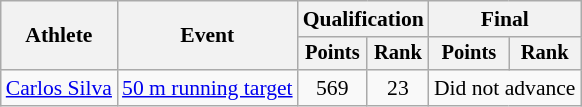<table class="wikitable" style="font-size:90%">
<tr>
<th rowspan="2">Athlete</th>
<th rowspan="2">Event</th>
<th colspan=2>Qualification</th>
<th colspan=2>Final</th>
</tr>
<tr style="font-size:95%">
<th>Points</th>
<th>Rank</th>
<th>Points</th>
<th>Rank</th>
</tr>
<tr align=center>
<td align=left><a href='#'>Carlos Silva</a></td>
<td align=left><a href='#'>50 m running target</a></td>
<td>569</td>
<td>23</td>
<td colspan=2>Did not advance</td>
</tr>
</table>
